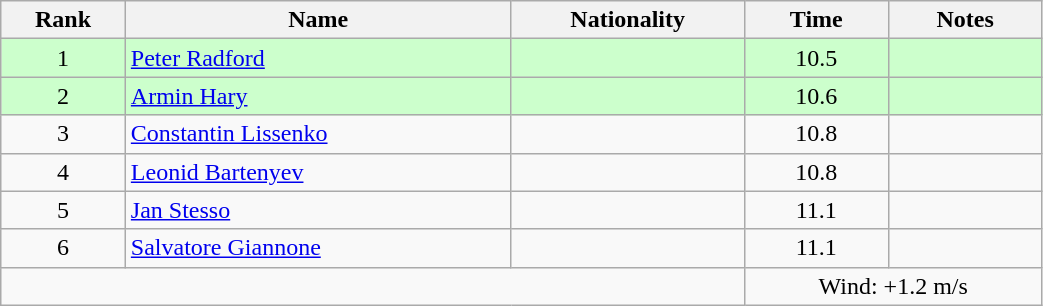<table class="wikitable sortable" style="text-align:center;width: 55%">
<tr>
<th>Rank</th>
<th>Name</th>
<th>Nationality</th>
<th>Time</th>
<th>Notes</th>
</tr>
<tr bgcolor=ccffcc>
<td>1</td>
<td align=left><a href='#'>Peter Radford</a></td>
<td align=left></td>
<td>10.5</td>
<td></td>
</tr>
<tr bgcolor=ccffcc>
<td>2</td>
<td align=left><a href='#'>Armin Hary</a></td>
<td align=left></td>
<td>10.6</td>
<td></td>
</tr>
<tr>
<td>3</td>
<td align=left><a href='#'>Constantin Lissenko</a></td>
<td align=left></td>
<td>10.8</td>
<td></td>
</tr>
<tr>
<td>4</td>
<td align=left><a href='#'>Leonid Bartenyev</a></td>
<td align=left></td>
<td>10.8</td>
<td></td>
</tr>
<tr>
<td>5</td>
<td align=left><a href='#'>Jan Stesso</a></td>
<td align=left></td>
<td>11.1</td>
<td></td>
</tr>
<tr>
<td>6</td>
<td align=left><a href='#'>Salvatore Giannone</a></td>
<td align=left></td>
<td>11.1</td>
<td></td>
</tr>
<tr>
<td colspan="3"></td>
<td colspan="2">Wind: +1.2 m/s</td>
</tr>
</table>
